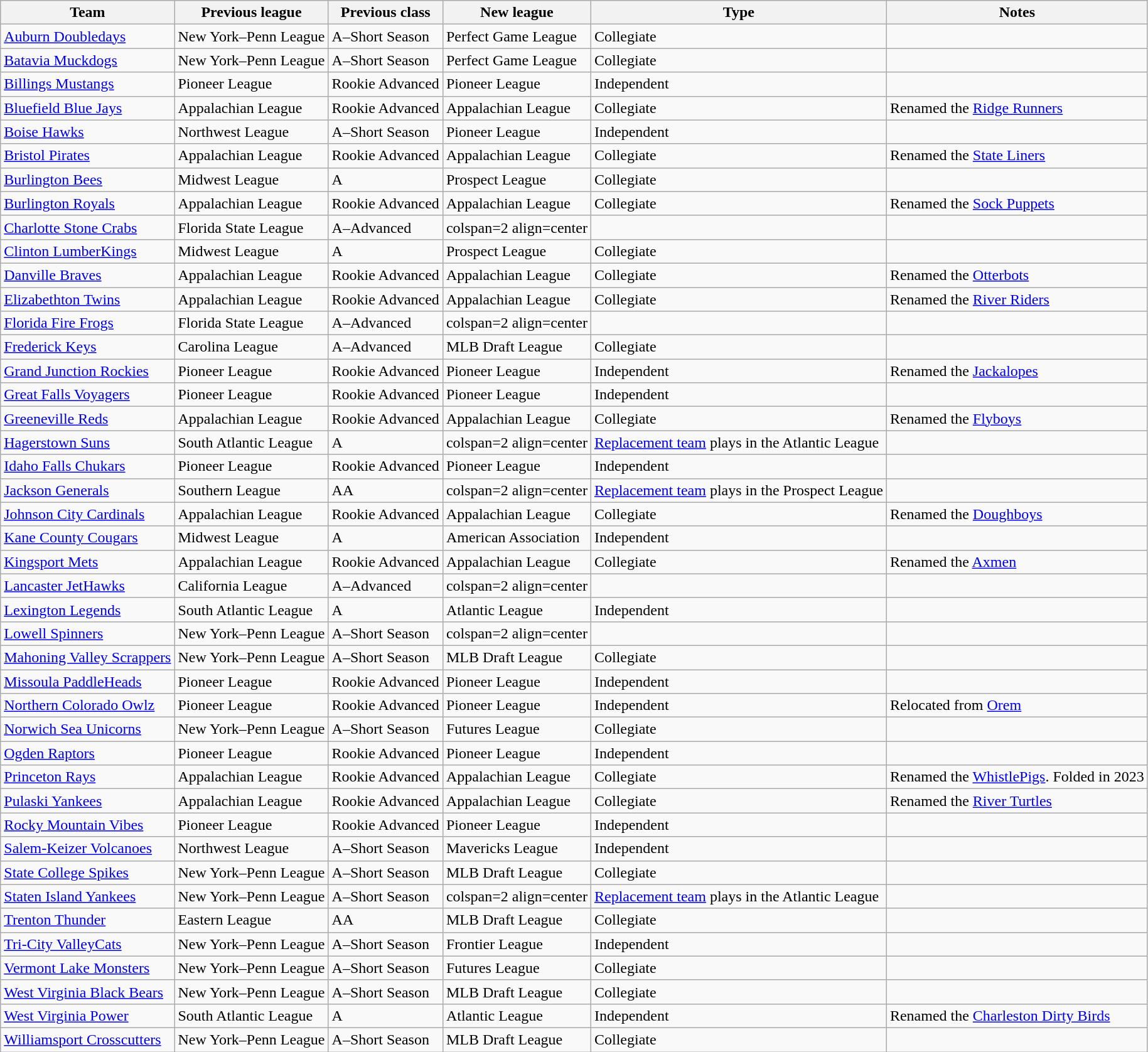<table class="wikitable sortable">
<tr>
<th>Team</th>
<th>Previous league</th>
<th>Previous class</th>
<th>New league</th>
<th>Type</th>
<th>Notes</th>
</tr>
<tr>
<td><a href='#'>Auburn Doubledays</a></td>
<td>New York–Penn League</td>
<td>A–Short Season</td>
<td>Perfect Game League</td>
<td>Collegiate</td>
<td></td>
</tr>
<tr>
<td><a href='#'>Batavia Muckdogs</a></td>
<td>New York–Penn League</td>
<td>A–Short Season</td>
<td>Perfect Game League</td>
<td>Collegiate</td>
<td></td>
</tr>
<tr>
<td><a href='#'>Billings Mustangs</a></td>
<td>Pioneer League</td>
<td>Rookie Advanced</td>
<td>Pioneer League</td>
<td>Independent</td>
<td></td>
</tr>
<tr>
<td><a href='#'>Bluefield Blue Jays</a></td>
<td>Appalachian League</td>
<td>Rookie Advanced</td>
<td>Appalachian League</td>
<td>Collegiate</td>
<td>Renamed the <a href='#'>Ridge Runners</a></td>
</tr>
<tr>
<td><a href='#'>Boise Hawks</a></td>
<td>Northwest League</td>
<td>A–Short Season</td>
<td>Pioneer League</td>
<td>Independent</td>
<td></td>
</tr>
<tr>
<td><a href='#'>Bristol Pirates</a></td>
<td>Appalachian League</td>
<td>Rookie Advanced</td>
<td>Appalachian League</td>
<td>Collegiate</td>
<td>Renamed the <a href='#'>State Liners</a></td>
</tr>
<tr>
<td><a href='#'>Burlington Bees</a></td>
<td>Midwest League</td>
<td>A</td>
<td>Prospect League</td>
<td>Collegiate</td>
<td></td>
</tr>
<tr>
<td><a href='#'>Burlington Royals</a></td>
<td>Appalachian League</td>
<td>Rookie Advanced</td>
<td>Appalachian League</td>
<td>Collegiate</td>
<td>Renamed the <a href='#'>Sock Puppets</a></td>
</tr>
<tr>
<td><a href='#'>Charlotte Stone Crabs</a></td>
<td>Florida State League</td>
<td>A–Advanced</td>
<td>colspan=2 align=center </td>
<td></td>
</tr>
<tr>
<td><a href='#'>Clinton LumberKings</a></td>
<td>Midwest League</td>
<td>A</td>
<td>Prospect League</td>
<td>Collegiate</td>
<td></td>
</tr>
<tr>
<td><a href='#'>Danville Braves</a></td>
<td>Appalachian League</td>
<td>Rookie Advanced</td>
<td>Appalachian League</td>
<td>Collegiate</td>
<td>Renamed the <a href='#'>Otterbots</a></td>
</tr>
<tr>
<td><a href='#'>Elizabethton Twins</a></td>
<td>Appalachian League</td>
<td>Rookie Advanced</td>
<td>Appalachian League</td>
<td>Collegiate</td>
<td>Renamed the <a href='#'>River Riders</a></td>
</tr>
<tr>
<td><a href='#'>Florida Fire Frogs</a></td>
<td>Florida State League</td>
<td>A–Advanced</td>
<td>colspan=2 align=center </td>
<td></td>
</tr>
<tr>
<td><a href='#'>Frederick Keys</a></td>
<td>Carolina League</td>
<td>A–Advanced</td>
<td>MLB Draft League</td>
<td>Collegiate</td>
<td></td>
</tr>
<tr>
<td><a href='#'>Grand Junction Rockies</a></td>
<td>Pioneer League</td>
<td>Rookie Advanced</td>
<td>Pioneer League</td>
<td>Independent</td>
<td>Renamed the <a href='#'>Jackalopes</a></td>
</tr>
<tr>
<td><a href='#'>Great Falls Voyagers</a></td>
<td>Pioneer League</td>
<td>Rookie Advanced</td>
<td>Pioneer League</td>
<td>Independent</td>
<td></td>
</tr>
<tr>
<td><a href='#'>Greeneville Reds</a></td>
<td>Appalachian League</td>
<td>Rookie Advanced</td>
<td>Appalachian League</td>
<td>Collegiate</td>
<td>Renamed the <a href='#'>Flyboys</a></td>
</tr>
<tr>
<td><a href='#'>Hagerstown Suns</a></td>
<td>South Atlantic League</td>
<td>A</td>
<td>colspan=2 align=center </td>
<td><a href='#'>Replacement team</a> plays in the Atlantic League</td>
</tr>
<tr>
<td><a href='#'>Idaho Falls Chukars</a></td>
<td>Pioneer League</td>
<td>Rookie Advanced</td>
<td>Pioneer League</td>
<td>Independent</td>
<td></td>
</tr>
<tr>
<td><a href='#'>Jackson Generals</a></td>
<td>Southern League</td>
<td>AA</td>
<td>colspan=2 align=center </td>
<td><a href='#'>Replacement team</a> plays in the Prospect League</td>
</tr>
<tr>
<td><a href='#'>Johnson City Cardinals</a></td>
<td>Appalachian League</td>
<td>Rookie Advanced</td>
<td>Appalachian League</td>
<td>Collegiate</td>
<td>Renamed the <a href='#'>Doughboys</a></td>
</tr>
<tr>
<td><a href='#'>Kane County Cougars</a></td>
<td>Midwest League</td>
<td>A</td>
<td>American Association</td>
<td>Independent</td>
<td></td>
</tr>
<tr>
<td><a href='#'>Kingsport Mets</a></td>
<td>Appalachian League</td>
<td>Rookie Advanced</td>
<td>Appalachian League</td>
<td>Collegiate</td>
<td>Renamed the <a href='#'>Axmen</a></td>
</tr>
<tr>
<td><a href='#'>Lancaster JetHawks</a></td>
<td>California League</td>
<td>A–Advanced</td>
<td>colspan=2 align=center </td>
<td></td>
</tr>
<tr>
<td><a href='#'>Lexington Legends</a></td>
<td>South Atlantic League</td>
<td>A</td>
<td>Atlantic League</td>
<td>Independent</td>
<td></td>
</tr>
<tr>
<td><a href='#'>Lowell Spinners</a></td>
<td>New York–Penn League</td>
<td>A–Short Season</td>
<td>colspan=2 align=center </td>
<td></td>
</tr>
<tr>
<td><a href='#'>Mahoning Valley Scrappers</a></td>
<td>New York–Penn League</td>
<td>A–Short Season</td>
<td>MLB Draft League</td>
<td>Collegiate</td>
<td></td>
</tr>
<tr>
<td><a href='#'>Missoula PaddleHeads</a></td>
<td>Pioneer League</td>
<td>Rookie Advanced</td>
<td>Pioneer League</td>
<td>Independent</td>
<td></td>
</tr>
<tr>
<td><a href='#'>Northern Colorado Owlz</a></td>
<td>Pioneer League</td>
<td>Rookie Advanced</td>
<td>Pioneer League</td>
<td>Independent</td>
<td>Relocated from <a href='#'>Orem</a></td>
</tr>
<tr>
<td><a href='#'>Norwich Sea Unicorns</a></td>
<td>New York–Penn League</td>
<td>A–Short Season</td>
<td>Futures League</td>
<td>Collegiate</td>
<td></td>
</tr>
<tr>
<td><a href='#'>Ogden Raptors</a></td>
<td>Pioneer League</td>
<td>Rookie Advanced</td>
<td>Pioneer League</td>
<td>Independent</td>
<td></td>
</tr>
<tr>
<td><a href='#'>Princeton Rays</a></td>
<td>Appalachian League</td>
<td>Rookie Advanced</td>
<td>Appalachian League</td>
<td>Collegiate</td>
<td>Renamed the <a href='#'>WhistlePigs</a>. Folded in 2023</td>
</tr>
<tr>
<td><a href='#'>Pulaski Yankees</a></td>
<td>Appalachian League</td>
<td>Rookie Advanced</td>
<td>Appalachian League</td>
<td>Collegiate</td>
<td>Renamed the <a href='#'>River Turtles</a></td>
</tr>
<tr>
<td><a href='#'>Rocky Mountain Vibes</a></td>
<td>Pioneer League</td>
<td>Rookie Advanced</td>
<td>Pioneer League</td>
<td>Independent</td>
<td></td>
</tr>
<tr>
<td><a href='#'>Salem-Keizer Volcanoes</a></td>
<td>Northwest League</td>
<td>A–Short Season</td>
<td>Mavericks League</td>
<td>Independent</td>
<td></td>
</tr>
<tr>
<td><a href='#'>State College Spikes</a></td>
<td>New York–Penn League</td>
<td>A–Short Season</td>
<td>MLB Draft League</td>
<td>Collegiate</td>
<td></td>
</tr>
<tr>
<td><a href='#'>Staten Island Yankees</a></td>
<td>New York–Penn League</td>
<td>A–Short Season</td>
<td>colspan=2 align=center </td>
<td><a href='#'>Replacement team</a> plays in the Atlantic League</td>
</tr>
<tr>
<td><a href='#'>Trenton Thunder</a></td>
<td>Eastern League</td>
<td>AA</td>
<td>MLB Draft League</td>
<td>Collegiate</td>
<td></td>
</tr>
<tr>
<td><a href='#'>Tri-City ValleyCats</a></td>
<td>New York–Penn League</td>
<td>A–Short Season</td>
<td>Frontier League</td>
<td>Independent</td>
<td></td>
</tr>
<tr>
<td><a href='#'>Vermont Lake Monsters</a></td>
<td>New York–Penn League</td>
<td>A–Short Season</td>
<td>Futures League</td>
<td>Collegiate</td>
<td></td>
</tr>
<tr>
<td><a href='#'>West Virginia Black Bears</a></td>
<td>New York–Penn League</td>
<td>A–Short Season</td>
<td>MLB Draft League</td>
<td>Collegiate</td>
<td></td>
</tr>
<tr>
<td><a href='#'>West Virginia Power</a></td>
<td>South Atlantic League</td>
<td>A</td>
<td>Atlantic League</td>
<td>Independent</td>
<td>Renamed the <a href='#'>Charleston Dirty Birds</a></td>
</tr>
<tr>
<td><a href='#'>Williamsport Crosscutters</a></td>
<td>New York–Penn League</td>
<td>A–Short Season</td>
<td>MLB Draft League</td>
<td>Collegiate</td>
<td></td>
</tr>
</table>
